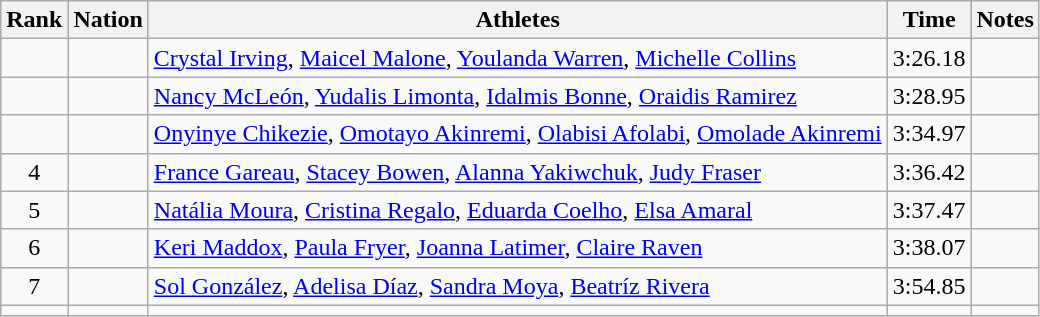<table class="wikitable sortable" style="text-align:center">
<tr>
<th>Rank</th>
<th>Nation</th>
<th>Athletes</th>
<th>Time</th>
<th>Notes</th>
</tr>
<tr>
<td></td>
<td align=left></td>
<td align=left><a href='#'>Crystal Irving</a>, <a href='#'>Maicel Malone</a>, <a href='#'>Youlanda Warren</a>, <a href='#'>Michelle Collins</a></td>
<td>3:26.18</td>
<td></td>
</tr>
<tr>
<td></td>
<td align=left></td>
<td align=left><a href='#'>Nancy McLeón</a>, <a href='#'>Yudalis Limonta</a>, <a href='#'>Idalmis Bonne</a>, <a href='#'>Oraidis Ramirez</a></td>
<td>3:28.95</td>
<td></td>
</tr>
<tr>
<td></td>
<td align=left></td>
<td align=left><a href='#'>Onyinye Chikezie</a>, <a href='#'>Omotayo Akinremi</a>, <a href='#'>Olabisi Afolabi</a>, <a href='#'>Omolade Akinremi</a></td>
<td>3:34.97</td>
<td></td>
</tr>
<tr>
<td>4</td>
<td align=left></td>
<td align=left><a href='#'>France Gareau</a>, <a href='#'>Stacey Bowen</a>, <a href='#'>Alanna Yakiwchuk</a>, <a href='#'>Judy Fraser</a></td>
<td>3:36.42</td>
<td></td>
</tr>
<tr>
<td>5</td>
<td align=left></td>
<td align=left><a href='#'>Natália Moura</a>, <a href='#'>Cristina Regalo</a>, <a href='#'>Eduarda Coelho</a>, <a href='#'>Elsa Amaral</a></td>
<td>3:37.47</td>
<td></td>
</tr>
<tr>
<td>6</td>
<td align=left></td>
<td align=left><a href='#'>Keri Maddox</a>, <a href='#'>Paula Fryer</a>, <a href='#'>Joanna Latimer</a>, <a href='#'>Claire Raven</a></td>
<td>3:38.07</td>
<td></td>
</tr>
<tr>
<td>7</td>
<td align=left></td>
<td align=left><a href='#'>Sol González</a>, <a href='#'>Adelisa Díaz</a>, <a href='#'>Sandra Moya</a>, <a href='#'>Beatríz Rivera</a></td>
<td>3:54.85</td>
<td></td>
</tr>
<tr>
<td></td>
<td align=left></td>
<td align=left></td>
<td></td>
<td></td>
</tr>
</table>
